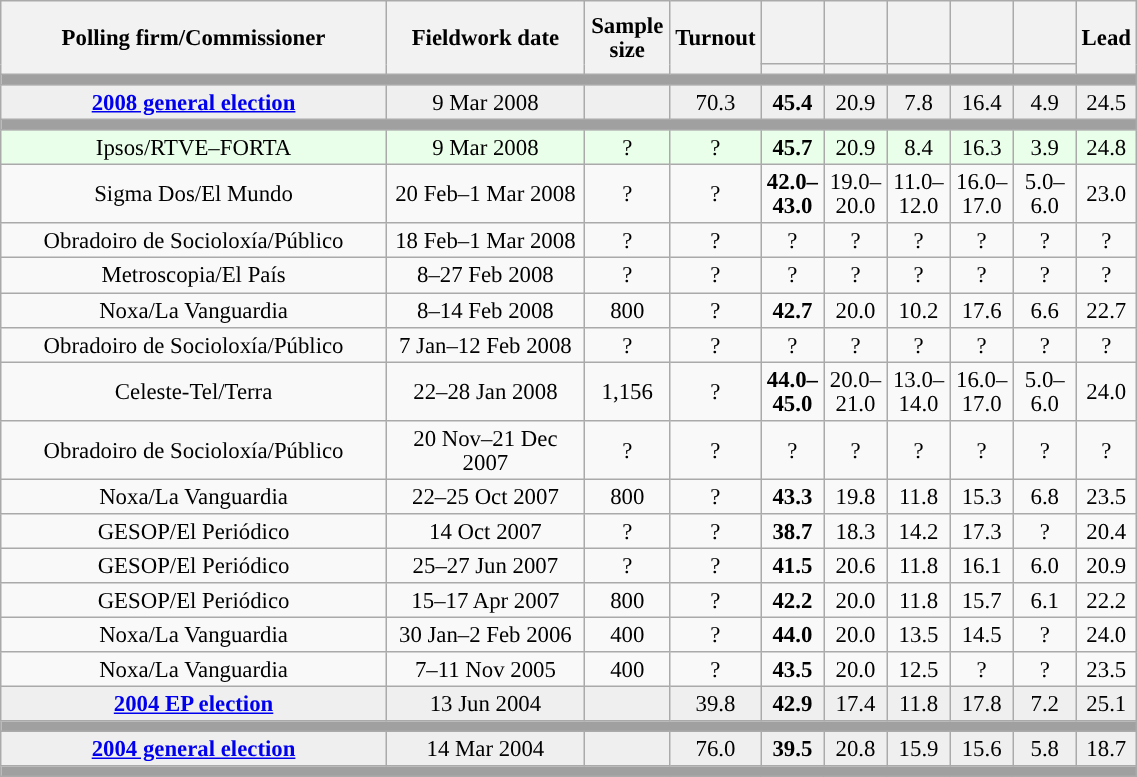<table class="wikitable collapsible collapsed" style="text-align:center; font-size:95%; line-height:16px;">
<tr style="height:42px;">
<th style="width:250px;" rowspan="2">Polling firm/Commissioner</th>
<th style="width:125px;" rowspan="2">Fieldwork date</th>
<th style="width:50px;" rowspan="2">Sample size</th>
<th style="width:45px;" rowspan="2">Turnout</th>
<th style="width:35px;"></th>
<th style="width:35px;"></th>
<th style="width:35px;"></th>
<th style="width:35px;"></th>
<th style="width:35px;"></th>
<th style="width:30px;" rowspan="2">Lead</th>
</tr>
<tr>
<th style="color:inherit;background:"></th>
<th style="color:inherit;background:"></th>
<th style="color:inherit;background:"></th>
<th style="color:inherit;background:"></th>
<th style="color:inherit;background:"></th>
</tr>
<tr>
<td colspan="10" style="background:#A0A0A0"></td>
</tr>
<tr style="background:#EFEFEF;">
<td><strong><a href='#'>2008 general election</a></strong></td>
<td>9 Mar 2008</td>
<td></td>
<td>70.3</td>
<td><strong>45.4</strong><br></td>
<td>20.9<br></td>
<td>7.8<br></td>
<td>16.4<br></td>
<td>4.9<br></td>
<td style="background:">24.5</td>
</tr>
<tr>
<td colspan="10" style="background:#A0A0A0"></td>
</tr>
<tr style="background:#EAFFEA;">
<td>Ipsos/RTVE–FORTA</td>
<td>9 Mar 2008</td>
<td>?</td>
<td>?</td>
<td><strong>45.7</strong><br></td>
<td>20.9<br></td>
<td>8.4<br></td>
<td>16.3<br></td>
<td>3.9<br></td>
<td style="background:">24.8</td>
</tr>
<tr>
<td>Sigma Dos/El Mundo</td>
<td>20 Feb–1 Mar 2008</td>
<td>?</td>
<td>?</td>
<td><strong>42.0–<br>43.0</strong><br></td>
<td>19.0–<br>20.0<br></td>
<td>11.0–<br>12.0<br></td>
<td>16.0–<br>17.0<br></td>
<td>5.0–<br>6.0<br></td>
<td style="background:">23.0</td>
</tr>
<tr>
<td>Obradoiro de Socioloxía/Público</td>
<td>18 Feb–1 Mar 2008</td>
<td>?</td>
<td>?</td>
<td>?<br></td>
<td>?<br></td>
<td>?<br></td>
<td>?<br></td>
<td>?<br></td>
<td style="background:">?</td>
</tr>
<tr>
<td>Metroscopia/El País</td>
<td>8–27 Feb 2008</td>
<td>?</td>
<td>?</td>
<td>?<br></td>
<td>?<br></td>
<td>?<br></td>
<td>?<br></td>
<td>?<br></td>
<td style="background:">?</td>
</tr>
<tr>
<td>Noxa/La Vanguardia</td>
<td>8–14 Feb 2008</td>
<td>800</td>
<td>?</td>
<td><strong>42.7</strong><br></td>
<td>20.0<br></td>
<td>10.2<br></td>
<td>17.6<br></td>
<td>6.6<br></td>
<td style="background:">22.7</td>
</tr>
<tr>
<td>Obradoiro de Socioloxía/Público</td>
<td>7 Jan–12 Feb 2008</td>
<td>?</td>
<td>?</td>
<td>?<br></td>
<td>?<br></td>
<td>?<br></td>
<td>?<br></td>
<td>?<br></td>
<td style="background:">?</td>
</tr>
<tr>
<td>Celeste-Tel/Terra</td>
<td>22–28 Jan 2008</td>
<td>1,156</td>
<td>?</td>
<td><strong>44.0–<br>45.0</strong><br></td>
<td>20.0–<br>21.0<br></td>
<td>13.0–<br>14.0<br></td>
<td>16.0–<br>17.0<br></td>
<td>5.0–<br>6.0<br></td>
<td style="background:">24.0</td>
</tr>
<tr>
<td>Obradoiro de Socioloxía/Público</td>
<td>20 Nov–21 Dec 2007</td>
<td>?</td>
<td>?</td>
<td>?<br></td>
<td>?<br></td>
<td>?<br></td>
<td>?<br></td>
<td>?<br></td>
<td style="background:">?</td>
</tr>
<tr>
<td>Noxa/La Vanguardia</td>
<td>22–25 Oct 2007</td>
<td>800</td>
<td>?</td>
<td><strong>43.3</strong><br></td>
<td>19.8<br></td>
<td>11.8<br></td>
<td>15.3<br></td>
<td>6.8<br></td>
<td style="background:">23.5</td>
</tr>
<tr>
<td>GESOP/El Periódico</td>
<td>14 Oct 2007</td>
<td>?</td>
<td>?</td>
<td><strong>38.7</strong><br></td>
<td>18.3<br></td>
<td>14.2<br></td>
<td>17.3<br></td>
<td>?<br></td>
<td style="background:">20.4</td>
</tr>
<tr>
<td>GESOP/El Periódico</td>
<td>25–27 Jun 2007</td>
<td>?</td>
<td>?</td>
<td><strong>41.5</strong></td>
<td>20.6</td>
<td>11.8</td>
<td>16.1</td>
<td>6.0</td>
<td style="background:">20.9</td>
</tr>
<tr>
<td>GESOP/El Periódico</td>
<td>15–17 Apr 2007</td>
<td>800</td>
<td>?</td>
<td><strong>42.2</strong></td>
<td>20.0</td>
<td>11.8</td>
<td>15.7</td>
<td>6.1</td>
<td style="background:">22.2</td>
</tr>
<tr>
<td>Noxa/La Vanguardia</td>
<td>30 Jan–2 Feb 2006</td>
<td>400</td>
<td>?</td>
<td><strong>44.0</strong><br></td>
<td>20.0<br></td>
<td>13.5<br></td>
<td>14.5<br></td>
<td>?<br></td>
<td style="background:">24.0</td>
</tr>
<tr>
<td>Noxa/La Vanguardia</td>
<td>7–11 Nov 2005</td>
<td>400</td>
<td>?</td>
<td><strong>43.5</strong><br></td>
<td>20.0<br></td>
<td>12.5<br></td>
<td>?<br></td>
<td>?<br></td>
<td style="background:">23.5</td>
</tr>
<tr style="background:#EFEFEF;">
<td><strong><a href='#'>2004 EP election</a></strong></td>
<td>13 Jun 2004</td>
<td></td>
<td>39.8</td>
<td><strong>42.9</strong><br></td>
<td>17.4<br></td>
<td>11.8<br></td>
<td>17.8<br></td>
<td>7.2<br></td>
<td style="background:">25.1</td>
</tr>
<tr>
<td colspan="10" style="background:#A0A0A0"></td>
</tr>
<tr style="background:#EFEFEF;">
<td><strong><a href='#'>2004 general election</a></strong></td>
<td>14 Mar 2004</td>
<td></td>
<td>76.0</td>
<td><strong>39.5</strong><br></td>
<td>20.8<br></td>
<td>15.9<br></td>
<td>15.6<br></td>
<td>5.8<br></td>
<td style="background:">18.7</td>
</tr>
<tr>
<td colspan="10" style="background:#A0A0A0"></td>
</tr>
</table>
